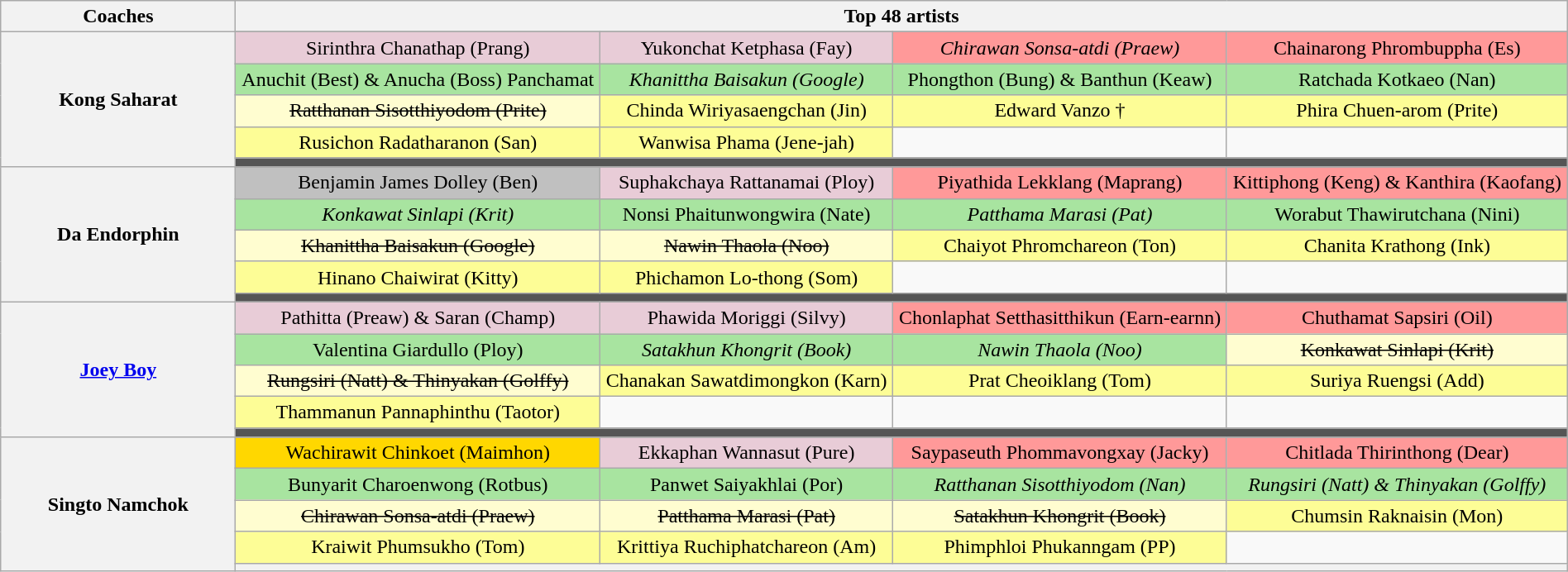<table class="wikitable" style="text-align:center; width:100%;">
<tr>
<th style="width:15%;">Coaches</th>
<th style="width:85%;" colspan="4">Top 48 artists</th>
</tr>
<tr>
<th rowspan="6">Kong Saharat</th>
</tr>
<tr>
<td style="background:#E8CCD7;">Sirinthra Chanathap (Prang)</td>
<td style="background:#E8CCD7;">Yukonchat Ketphasa (Fay)</td>
<td style="background:#FF9999;"><em>Chirawan Sonsa-atdi (Praew)</em></td>
<td style="background:#FF9999;">Chainarong Phrombuppha (Es)</td>
</tr>
<tr>
<td style="background:#A8E4A0;">Anuchit (Best) & Anucha (Boss) Panchamat</td>
<td style="background:#A8E4A0;"><em>Khanittha Baisakun (Google)</em></td>
<td style="background:#A8E4A0;">Phongthon (Bung) & Banthun (Keaw)</td>
<td style="background:#A8E4A0;">Ratchada Kotkaeo (Nan)</td>
</tr>
<tr>
<td style="background:#FFFDD0;"><s>Ratthanan Sisotthiyodom (Prite)</s></td>
<td style="background:#FDFD96;">Chinda Wiriyasaengchan (Jin)</td>
<td style="background:#FDFD96;">Edward Vanzo †</td>
<td style="background:#FDFD96;">Phira Chuen-arom (Prite)</td>
</tr>
<tr>
<td style="background:#FDFD96;">Rusichon Radatharanon (San)</td>
<td style="background:#FDFD96;">Wanwisa Phama (Jene-jah)</td>
<td></td>
<td></td>
</tr>
<tr>
<td colspan="4" style="background:#555;"></td>
</tr>
<tr>
<th rowspan="6">Da Endorphin</th>
</tr>
<tr>
<td style="background:silver;">Benjamin James Dolley (Ben)</td>
<td style="background:#E8CCD7;">Suphakchaya Rattanamai (Ploy)</td>
<td style="background:#FF9999;">Piyathida Lekklang (Maprang)</td>
<td style="background:#FF9999;">Kittiphong (Keng) & Kanthira (Kaofang)</td>
</tr>
<tr>
<td style="background:#A8E4A0;"><em>Konkawat Sinlapi (Krit)</em></td>
<td style="background:#A8E4A0;">Nonsi Phaitunwongwira (Nate)</td>
<td style="background:#A8E4A0;"><em>Patthama Marasi (Pat)</em></td>
<td style="background:#A8E4A0;">Worabut Thawirutchana (Nini)</td>
</tr>
<tr>
<td style="background:#FFFDD0;"><s>Khanittha Baisakun (Google)</s></td>
<td style="background:#FFFDD0;"><s>Nawin Thaola (Noo)</s></td>
<td style="background:#FDFD96;">Chaiyot Phromchareon (Ton)</td>
<td style="background:#FDFD96;">Chanita Krathong (Ink)</td>
</tr>
<tr>
<td style="background:#FDFD96;">Hinano Chaiwirat (Kitty)</td>
<td style="background:#FDFD96;">Phichamon Lo-thong (Som)</td>
<td></td>
<td></td>
</tr>
<tr>
<td colspan="4" style="background:#555;"></td>
</tr>
<tr>
<th rowspan="6"><a href='#'>Joey Boy</a></th>
</tr>
<tr>
<td style="background:#E8CCD7;">Pathitta (Preaw) & Saran (Champ) </td>
<td style="background:#E8CCD7;">Phawida Moriggi (Silvy)</td>
<td style="background:#FF9999;">Chonlaphat Setthasitthikun (Earn-earnn)</td>
<td style="background:#FF9999;">Chuthamat Sapsiri (Oil)</td>
</tr>
<tr>
<td style="background:#A8E4A0;">Valentina Giardullo (Ploy)</td>
<td style="background:#A8E4A0;"><em>Satakhun Khongrit (Book)</em></td>
<td style="background:#A8E4A0;"><em>Nawin Thaola (Noo)</em></td>
<td style="background:#FFFDD0;"><s>Konkawat Sinlapi (Krit)</s></td>
</tr>
<tr>
<td style="background:#FFFDD0;"><s>Rungsiri (Natt) & Thinyakan (Golffy)</s></td>
<td style="background:#FDFD96;">Chanakan Sawatdimongkon (Karn)</td>
<td style="background:#FDFD96;">Prat Cheoiklang (Tom)</td>
<td style="background:#FDFD96;">Suriya Ruengsi (Add)</td>
</tr>
<tr>
<td style="background:#FDFD96;">Thammanun Pannaphinthu (Taotor)</td>
<td></td>
<td></td>
<td></td>
</tr>
<tr>
<td colspan="4" style="background:#555;"></td>
</tr>
<tr>
<th rowspan="6">Singto Namchok</th>
</tr>
<tr>
<td style="background:gold;">Wachirawit Chinkoet (Maimhon)</td>
<td style="background:#E8CCD7;">Ekkaphan Wannasut (Pure)</td>
<td style="background:#FF9999;">Saypaseuth Phommavongxay (Jacky)</td>
<td style="background:#FF9999;">Chitlada Thirinthong (Dear)</td>
</tr>
<tr>
<td style="background:#A8E4A0;">Bunyarit Charoenwong (Rotbus)</td>
<td style="background:#A8E4A0;">Panwet Saiyakhlai (Por)</td>
<td style="background:#A8E4A0;"><em>Ratthanan Sisotthiyodom (Nan)</em></td>
<td style="background:#A8E4A0;"><em>Rungsiri (Natt) & Thinyakan (Golffy)</em></td>
</tr>
<tr>
<td style="background:#FFFDD0;"><s>Chirawan Sonsa-atdi (Praew)</s></td>
<td style="background:#FFFDD0;"><s>Patthama Marasi (Pat)</s></td>
<td style="background:#FFFDD0;"><s>Satakhun Khongrit (Book)</s></td>
<td style="background:#FDFD96;">Chumsin Raknaisin (Mon)</td>
</tr>
<tr>
<td style="background:#FDFD96;">Kraiwit Phumsukho (Tom)</td>
<td style="background:#FDFD96;">Krittiya Ruchiphatchareon (Am)</td>
<td style="background:#FDFD96;">Phimphloi Phukanngam (PP)</td>
<td></td>
</tr>
<tr>
<th style="font-size:90%; line-height:12px;" colspan="4"><small></small></th>
</tr>
</table>
